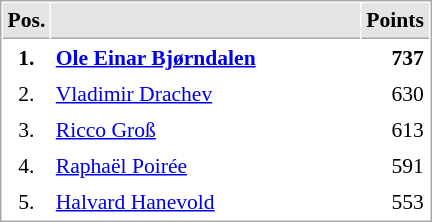<table cellspacing="1" cellpadding="3" style="border:1px solid #AAAAAA;font-size:90%">
<tr bgcolor="#E4E4E4">
<th style="border-bottom:1px solid #AAAAAA" width=10>Pos.</th>
<th style="border-bottom:1px solid #AAAAAA" width=200></th>
<th style="border-bottom:1px solid #AAAAAA" width=20>Points</th>
</tr>
<tr>
<td align="center"><strong>1.</strong></td>
<td> <strong><a href='#'>Ole Einar Bjørndalen</a></strong></td>
<td align="right"><strong>737</strong></td>
</tr>
<tr>
<td align="center">2.</td>
<td> <a href='#'>Vladimir Drachev</a></td>
<td align="right">630</td>
</tr>
<tr>
<td align="center">3.</td>
<td> <a href='#'>Ricco Groß</a></td>
<td align="right">613</td>
</tr>
<tr>
<td align="center">4.</td>
<td> <a href='#'>Raphaël Poirée</a></td>
<td align="right">591</td>
</tr>
<tr>
<td align="center">5.</td>
<td> <a href='#'>Halvard Hanevold</a></td>
<td align="right">553</td>
</tr>
</table>
